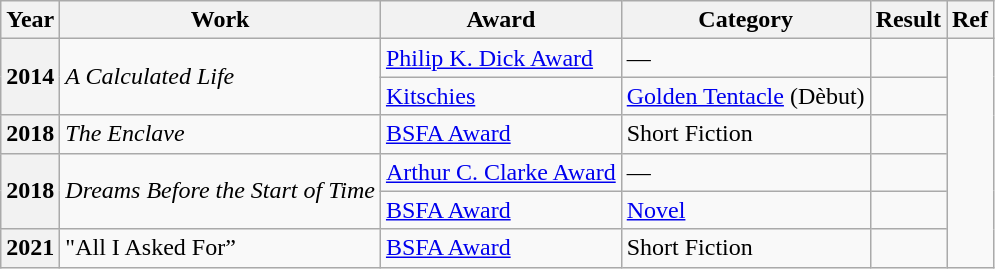<table class="wikitable">
<tr>
<th>Year</th>
<th>Work</th>
<th>Award</th>
<th>Category</th>
<th>Result</th>
<th>Ref</th>
</tr>
<tr>
<th rowspan="2">2014</th>
<td rowspan="2"><em>A Calculated Life</em></td>
<td><a href='#'>Philip K. Dick Award</a></td>
<td>—</td>
<td></td>
<td rowspan="6"></td>
</tr>
<tr>
<td><a href='#'>Kitschies</a></td>
<td><a href='#'>Golden Tentacle</a> (Dèbut)</td>
<td></td>
</tr>
<tr>
<th>2018</th>
<td><em>The Enclave</em></td>
<td><a href='#'>BSFA Award</a></td>
<td>Short Fiction</td>
<td></td>
</tr>
<tr>
<th rowspan="2">2018</th>
<td rowspan="2"><em>Dreams Before the Start of Time</em></td>
<td><a href='#'>Arthur C. Clarke Award</a></td>
<td>—</td>
<td></td>
</tr>
<tr>
<td><a href='#'>BSFA Award</a></td>
<td><a href='#'>Novel</a></td>
<td></td>
</tr>
<tr>
<th>2021</th>
<td>"All I Asked For”</td>
<td><a href='#'>BSFA Award</a></td>
<td>Short Fiction</td>
<td></td>
</tr>
</table>
